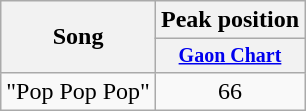<table class="wikitable sortable" style="text-align:center;">
<tr>
<th rowspan="2">Song</th>
<th colspan="9">Peak position</th>
</tr>
<tr style="font-size:smaller;">
<th><a href='#'>Gaon Chart</a></th>
</tr>
<tr>
<td align="left">"Pop Pop Pop"</td>
<td>66</td>
</tr>
</table>
